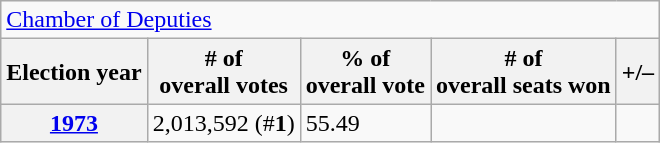<table class=wikitable>
<tr>
<td colspan=6><a href='#'>Chamber of Deputies</a></td>
</tr>
<tr>
<th>Election year</th>
<th># of<br>overall votes</th>
<th>% of<br>overall vote</th>
<th># of<br>overall seats won</th>
<th>+/–</th>
</tr>
<tr>
<th><a href='#'>1973</a></th>
<td>2,013,592 (#<strong>1</strong>)</td>
<td>55.49</td>
<td></td>
<td></td>
</tr>
</table>
